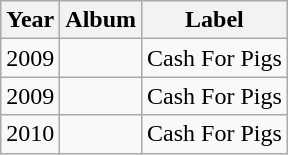<table class="wikitable">
<tr>
<th>Year</th>
<th>Album</th>
<th>Label</th>
</tr>
<tr>
<td>2009</td>
<td></td>
<td>Cash For Pigs</td>
</tr>
<tr>
<td>2009</td>
<td></td>
<td>Cash For Pigs</td>
</tr>
<tr>
<td>2010</td>
<td></td>
<td>Cash For Pigs</td>
</tr>
</table>
